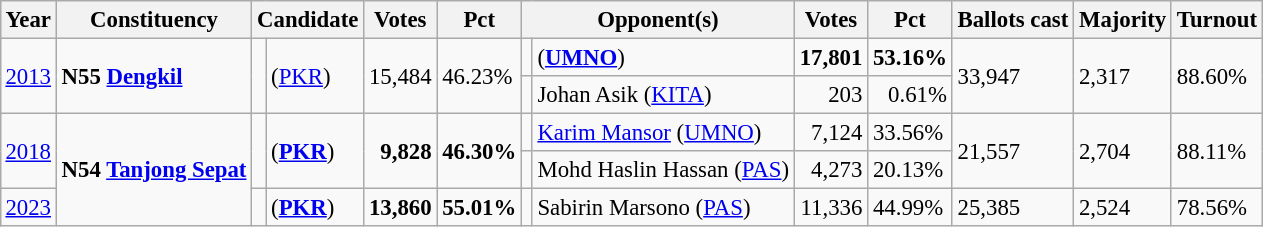<table class="wikitable" style="margin:0.5em ; font-size:95%">
<tr>
<th>Year</th>
<th>Constituency</th>
<th colspan=2>Candidate</th>
<th>Votes</th>
<th>Pct</th>
<th colspan=2>Opponent(s)</th>
<th>Votes</th>
<th>Pct</th>
<th>Ballots cast</th>
<th>Majority</th>
<th>Turnout</th>
</tr>
<tr>
<td rowspan="2"><a href='#'>2013</a></td>
<td rowspan=2><strong>N55 <a href='#'>Dengkil</a></strong></td>
<td rowspan="2" ></td>
<td rowspan="2"> (<a href='#'>PKR</a>)</td>
<td rowspan="2" align=right>15,484</td>
<td rowspan="2">46.23%</td>
<td></td>
<td> (<a href='#'><strong>UMNO</strong></a>)</td>
<td align=right><strong>17,801</strong></td>
<td><strong>53.16%</strong></td>
<td rowspan="2">33,947</td>
<td rowspan="2">2,317</td>
<td rowspan="2">88.60%</td>
</tr>
<tr>
<td></td>
<td>Johan Asik (<a href='#'>KITA</a>)</td>
<td align=right>203</td>
<td align=right>0.61%</td>
</tr>
<tr>
<td rowspan="2"><a href='#'>2018</a></td>
<td rowspan=3><strong>N54 <a href='#'>Tanjong Sepat</a></strong></td>
<td rowspan="2" ></td>
<td rowspan="2"> (<a href='#'><strong>PKR</strong></a>)</td>
<td rowspan="2" align=right><strong>9,828</strong></td>
<td rowspan="2"><strong>46.30%</strong></td>
<td></td>
<td><a href='#'>Karim Mansor</a> (<a href='#'>UMNO</a>)</td>
<td align=right>7,124</td>
<td>33.56%</td>
<td rowspan="2">21,557</td>
<td rowspan="2">2,704</td>
<td rowspan="2">88.11%</td>
</tr>
<tr>
<td></td>
<td>Mohd Haslin Hassan (<a href='#'>PAS</a>)</td>
<td align=right>4,273</td>
<td>20.13%</td>
</tr>
<tr>
<td><a href='#'>2023</a></td>
<td></td>
<td> (<a href='#'><strong>PKR</strong></a>)</td>
<td align=right><strong>13,860</strong></td>
<td><strong>55.01%</strong></td>
<td bgcolor=></td>
<td>Sabirin Marsono (<a href='#'>PAS</a>)</td>
<td align=right>11,336</td>
<td>44.99%</td>
<td>25,385</td>
<td>2,524</td>
<td>78.56%</td>
</tr>
</table>
